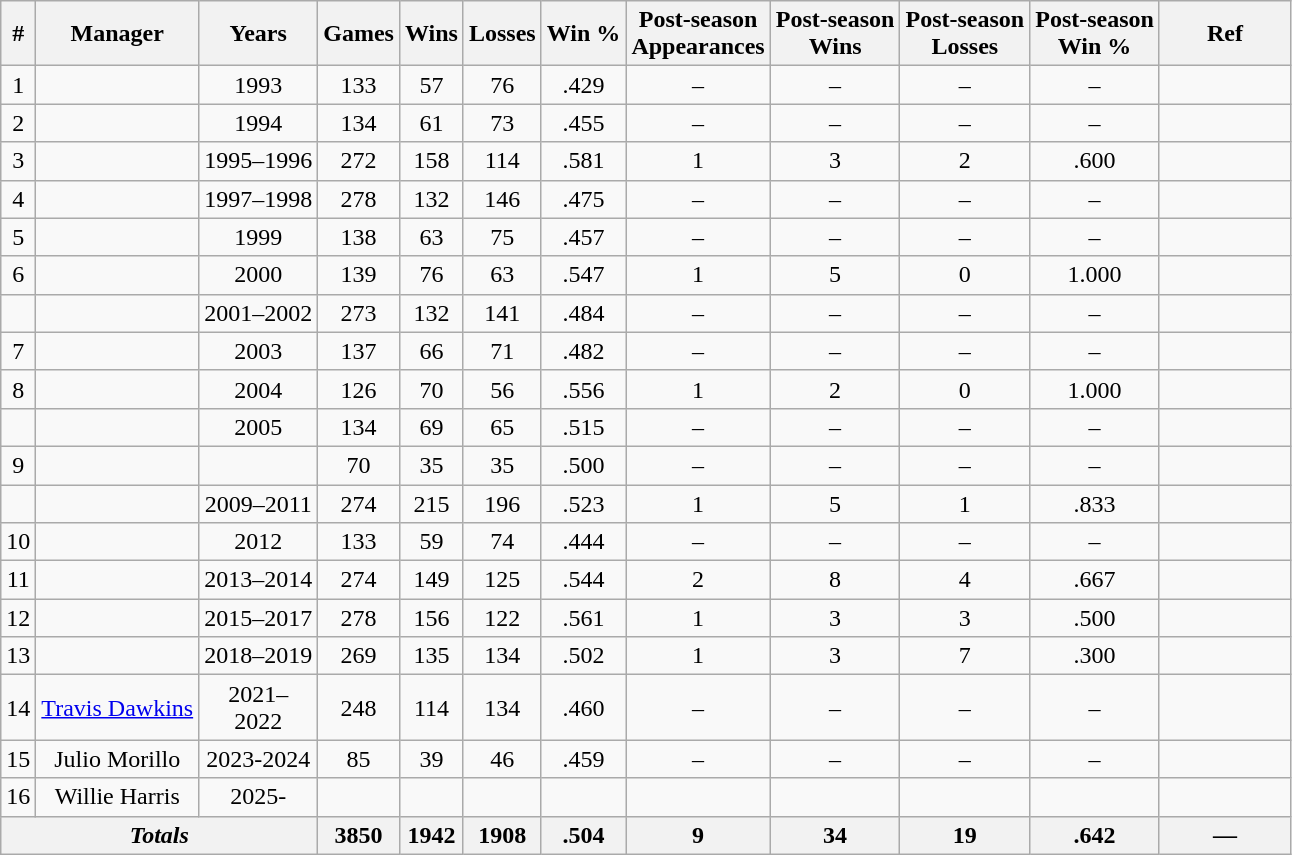<table class="wikitable sortable" style="text-align:center">
<tr>
<th>#</th>
<th>Manager</th>
<th>Years</th>
<th>Games</th>
<th>Wins</th>
<th>Losses</th>
<th>Win %</th>
<th>Post-season<br>Appearances</th>
<th>Post-season<br>Wins</th>
<th>Post-season<br>Losses</th>
<th>Post-season<br>Win %</th>
<th class="unsortable">Ref</th>
</tr>
<tr>
<td>1</td>
<td></td>
<td>1993</td>
<td>133</td>
<td>57</td>
<td>76</td>
<td>.429</td>
<td>–</td>
<td>–</td>
<td>–</td>
<td>–</td>
<td></td>
</tr>
<tr>
<td>2</td>
<td></td>
<td>1994</td>
<td>134</td>
<td>61</td>
<td>73</td>
<td>.455</td>
<td>–</td>
<td>–</td>
<td>–</td>
<td>–</td>
<td></td>
</tr>
<tr>
<td>3</td>
<td></td>
<td>1995–1996</td>
<td>272</td>
<td>158</td>
<td>114</td>
<td>.581</td>
<td>1</td>
<td>3</td>
<td>2</td>
<td>.600</td>
<td></td>
</tr>
<tr>
<td>4</td>
<td></td>
<td>1997–1998</td>
<td>278</td>
<td>132</td>
<td>146</td>
<td>.475</td>
<td>–</td>
<td>–</td>
<td>–</td>
<td>–</td>
<td></td>
</tr>
<tr>
<td>5</td>
<td></td>
<td>1999</td>
<td>138</td>
<td>63</td>
<td>75</td>
<td>.457</td>
<td>–</td>
<td>–</td>
<td>–</td>
<td>–</td>
<td></td>
</tr>
<tr>
<td>6</td>
<td></td>
<td>2000</td>
<td>139</td>
<td>76</td>
<td>63</td>
<td>.547</td>
<td>1</td>
<td>5</td>
<td>0</td>
<td>1.000</td>
<td></td>
</tr>
<tr>
<td></td>
<td></td>
<td>2001–2002</td>
<td>273</td>
<td>132</td>
<td>141</td>
<td>.484</td>
<td>–</td>
<td>–</td>
<td>–</td>
<td>–</td>
<td></td>
</tr>
<tr>
<td>7</td>
<td></td>
<td>2003</td>
<td>137</td>
<td>66</td>
<td>71</td>
<td>.482</td>
<td>–</td>
<td>–</td>
<td>–</td>
<td>–</td>
<td></td>
</tr>
<tr>
<td>8</td>
<td></td>
<td>2004</td>
<td>126</td>
<td>70</td>
<td>56</td>
<td>.556</td>
<td>1</td>
<td>2</td>
<td>0</td>
<td>1.000</td>
<td></td>
</tr>
<tr>
<td></td>
<td></td>
<td>2005</td>
<td>134</td>
<td>69</td>
<td>65</td>
<td>.515</td>
<td>–</td>
<td>–</td>
<td>–</td>
<td>–</td>
<td></td>
</tr>
<tr>
<td>9</td>
<td></td>
<td></td>
<td>70</td>
<td>35</td>
<td>35</td>
<td>.500</td>
<td>–</td>
<td>–</td>
<td>–</td>
<td>–</td>
<td></td>
</tr>
<tr>
<td></td>
<td></td>
<td>2009–2011</td>
<td>274</td>
<td>215</td>
<td>196</td>
<td>.523</td>
<td>1</td>
<td>5</td>
<td>1</td>
<td>.833</td>
<td></td>
</tr>
<tr>
<td>10</td>
<td></td>
<td>2012</td>
<td>133</td>
<td>59</td>
<td>74</td>
<td>.444</td>
<td>–</td>
<td>–</td>
<td>–</td>
<td>–</td>
<td></td>
</tr>
<tr>
<td>11</td>
<td></td>
<td>2013–2014</td>
<td>274</td>
<td>149</td>
<td>125</td>
<td>.544</td>
<td>2</td>
<td>8</td>
<td>4</td>
<td>.667</td>
<td></td>
</tr>
<tr>
<td>12</td>
<td></td>
<td>2015–2017</td>
<td>278</td>
<td>156</td>
<td>122</td>
<td>.561</td>
<td>1</td>
<td>3</td>
<td>3</td>
<td>.500</td>
<td></td>
</tr>
<tr>
<td>13</td>
<td></td>
<td>2018–2019</td>
<td>269</td>
<td>135</td>
<td>134</td>
<td>.502</td>
<td>1</td>
<td>3</td>
<td>7</td>
<td>.300</td>
<td></td>
</tr>
<tr>
<td>14</td>
<td><a href='#'>Travis Dawkins</a></td>
<td>2021–<br>2022</td>
<td>248</td>
<td>114</td>
<td>134</td>
<td>.460</td>
<td>–</td>
<td>–</td>
<td>–</td>
<td>–</td>
<td><blockquote></blockquote></td>
</tr>
<tr>
<td>15</td>
<td>Julio Morillo</td>
<td>2023-2024</td>
<td>85</td>
<td>39</td>
<td>46</td>
<td>.459</td>
<td>–</td>
<td>–</td>
<td>–</td>
<td>–</td>
<td></td>
</tr>
<tr>
<td>16</td>
<td>Willie Harris</td>
<td>2025-</td>
<td></td>
<td></td>
<td></td>
<td></td>
<td></td>
<td></td>
<td></td>
<td></td>
<td></td>
</tr>
<tr class="sortbottom">
<th colspan="3"><strong><em>Totals</em></strong></th>
<th>3850</th>
<th>1942</th>
<th>1908</th>
<th>.504</th>
<th>9</th>
<th>34</th>
<th>19</th>
<th>.642</th>
<th>—</th>
</tr>
</table>
